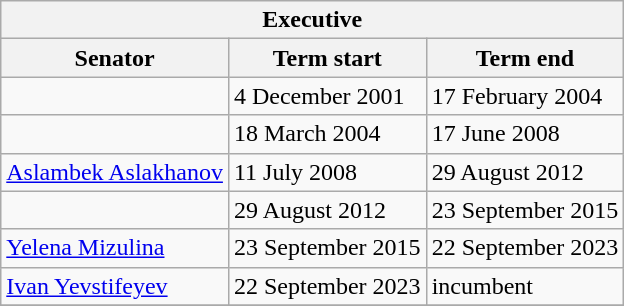<table class="wikitable sortable">
<tr>
<th colspan=3>Executive</th>
</tr>
<tr>
<th>Senator</th>
<th>Term start</th>
<th>Term end</th>
</tr>
<tr>
<td></td>
<td>4 December 2001</td>
<td>17 February 2004</td>
</tr>
<tr>
<td></td>
<td>18 March 2004</td>
<td>17 June 2008</td>
</tr>
<tr>
<td><a href='#'>Aslambek Aslakhanov</a></td>
<td>11 July 2008</td>
<td>29 August 2012</td>
</tr>
<tr>
<td></td>
<td>29 August 2012</td>
<td>23 September 2015</td>
</tr>
<tr>
<td><a href='#'>Yelena Mizulina</a></td>
<td>23 September 2015</td>
<td>22 September 2023</td>
</tr>
<tr>
<td><a href='#'>Ivan Yevstifeyev</a></td>
<td>22 September 2023</td>
<td>incumbent</td>
</tr>
<tr>
</tr>
</table>
